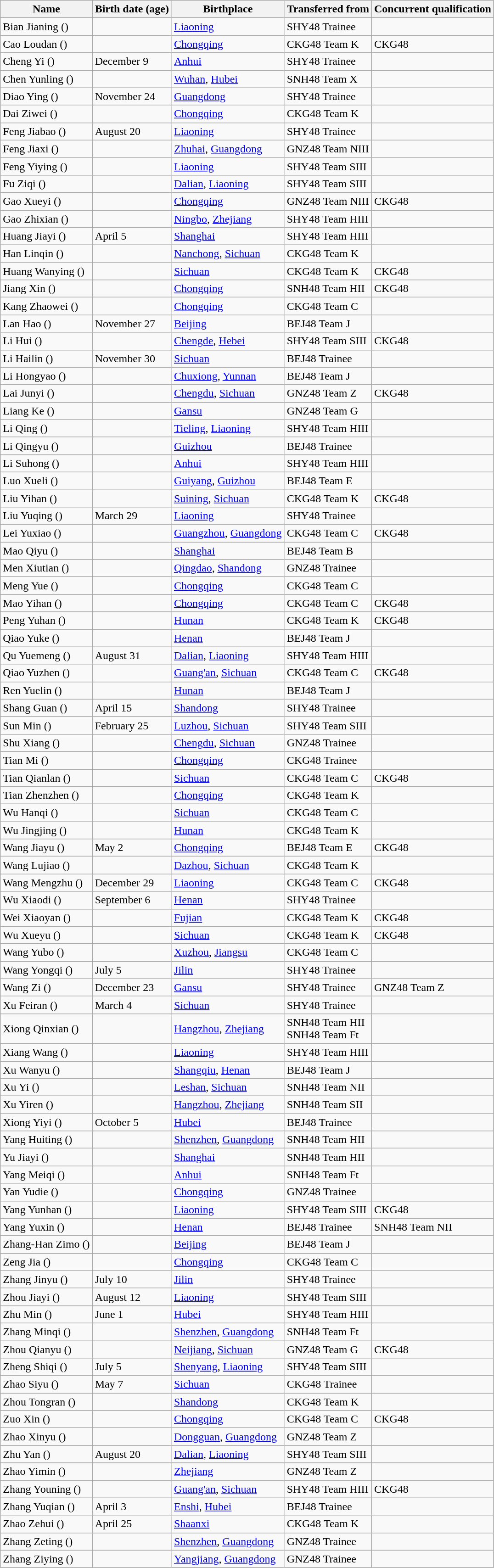<table class="wikitable sortable">
<tr>
<th>Name</th>
<th>Birth date (age)</th>
<th>Birthplace</th>
<th>Transferred from</th>
<th>Concurrent qualification</th>
</tr>
<tr>
<td>Bian Jianing ()</td>
<td></td>
<td><a href='#'>Liaoning</a></td>
<td>SHY48 Trainee</td>
<td></td>
</tr>
<tr>
<td>Cao Loudan ()</td>
<td></td>
<td><a href='#'>Chongqing</a></td>
<td>CKG48 Team K</td>
<td>CKG48</td>
</tr>
<tr>
<td>Cheng Yi () </td>
<td>December 9</td>
<td><a href='#'>Anhui</a></td>
<td>SHY48 Trainee</td>
<td></td>
</tr>
<tr>
<td>Chen Yunling () </td>
<td></td>
<td><a href='#'>Wuhan</a>, <a href='#'>Hubei</a></td>
<td>SNH48 Team X</td>
<td></td>
</tr>
<tr>
<td>Diao Ying () </td>
<td>November 24</td>
<td><a href='#'>Guangdong</a></td>
<td>SHY48 Trainee</td>
<td></td>
</tr>
<tr>
<td>Dai Ziwei () </td>
<td></td>
<td><a href='#'>Chongqing</a></td>
<td>CKG48 Team K</td>
<td></td>
</tr>
<tr>
<td>Feng Jiabao ()</td>
<td>August 20</td>
<td><a href='#'>Liaoning</a></td>
<td>SHY48 Trainee</td>
<td></td>
</tr>
<tr>
<td>Feng Jiaxi () </td>
<td></td>
<td><a href='#'>Zhuhai</a>, <a href='#'>Guangdong</a></td>
<td>GNZ48 Team NIII</td>
<td></td>
</tr>
<tr>
<td>Feng Yiying () </td>
<td></td>
<td><a href='#'>Liaoning</a></td>
<td>SHY48 Team SIII</td>
<td></td>
</tr>
<tr>
<td>Fu Ziqi () </td>
<td></td>
<td><a href='#'>Dalian</a>, <a href='#'>Liaoning</a></td>
<td>SHY48 Team SIII</td>
<td></td>
</tr>
<tr>
<td>Gao Xueyi ()</td>
<td></td>
<td><a href='#'>Chongqing</a></td>
<td>GNZ48 Team NIII</td>
<td>CKG48</td>
</tr>
<tr>
<td>Gao Zhixian () </td>
<td></td>
<td><a href='#'>Ningbo</a>, <a href='#'>Zhejiang</a></td>
<td>SHY48 Team HIII</td>
<td></td>
</tr>
<tr>
<td>Huang Jiayi () </td>
<td>April 5</td>
<td><a href='#'>Shanghai</a></td>
<td>SHY48 Team HIII</td>
<td></td>
</tr>
<tr>
<td>Han Linqin () </td>
<td></td>
<td><a href='#'>Nanchong</a>, <a href='#'>Sichuan</a></td>
<td>CKG48 Team K</td>
<td></td>
</tr>
<tr>
<td>Huang Wanying ()</td>
<td></td>
<td><a href='#'>Sichuan</a></td>
<td>CKG48 Team K</td>
<td>CKG48</td>
</tr>
<tr>
<td>Jiang Xin ()</td>
<td></td>
<td><a href='#'>Chongqing</a></td>
<td>SNH48 Team HII</td>
<td>CKG48</td>
</tr>
<tr>
<td>Kang Zhaowei () </td>
<td></td>
<td><a href='#'>Chongqing</a></td>
<td>CKG48 Team C</td>
<td></td>
</tr>
<tr>
<td>Lan Hao ()</td>
<td>November 27</td>
<td><a href='#'>Beijing</a></td>
<td>BEJ48 Team J</td>
<td></td>
</tr>
<tr>
<td>Li Hui ()</td>
<td></td>
<td><a href='#'>Chengde</a>, <a href='#'>Hebei</a></td>
<td>SHY48 Team SIII</td>
<td>CKG48</td>
</tr>
<tr>
<td>Li Hailin () </td>
<td>November 30</td>
<td><a href='#'>Sichuan</a></td>
<td>BEJ48 Trainee</td>
<td></td>
</tr>
<tr>
<td>Li Hongyao ()</td>
<td></td>
<td><a href='#'>Chuxiong</a>, <a href='#'>Yunnan</a></td>
<td>BEJ48 Team J</td>
<td></td>
</tr>
<tr>
<td>Lai Junyi ()</td>
<td></td>
<td><a href='#'>Chengdu</a>, <a href='#'>Sichuan</a></td>
<td>GNZ48 Team Z</td>
<td>CKG48</td>
</tr>
<tr>
<td>Liang Ke () </td>
<td></td>
<td><a href='#'>Gansu</a></td>
<td>GNZ48 Team G</td>
<td></td>
</tr>
<tr>
<td>Li Qing () </td>
<td></td>
<td><a href='#'>Tieling</a>, <a href='#'>Liaoning</a></td>
<td>SHY48 Team HIII</td>
<td></td>
</tr>
<tr>
<td>Li Qingyu () </td>
<td></td>
<td><a href='#'>Guizhou</a></td>
<td>BEJ48 Trainee</td>
<td></td>
</tr>
<tr>
<td>Li Suhong ()</td>
<td></td>
<td><a href='#'>Anhui</a></td>
<td>SHY48 Team HIII</td>
<td></td>
</tr>
<tr>
<td>Luo Xueli () </td>
<td></td>
<td><a href='#'>Guiyang</a>, <a href='#'>Guizhou</a></td>
<td>BEJ48 Team E</td>
<td></td>
</tr>
<tr>
<td>Liu Yihan () </td>
<td></td>
<td><a href='#'>Suining</a>, <a href='#'>Sichuan</a></td>
<td>CKG48 Team K</td>
<td>CKG48</td>
</tr>
<tr>
<td>Liu Yuqing ()</td>
<td>March 29</td>
<td><a href='#'>Liaoning</a></td>
<td>SHY48 Trainee</td>
<td></td>
</tr>
<tr>
<td>Lei Yuxiao ()</td>
<td></td>
<td><a href='#'>Guangzhou</a>, <a href='#'>Guangdong</a></td>
<td>CKG48 Team C</td>
<td>CKG48</td>
</tr>
<tr>
<td>Mao Qiyu () </td>
<td></td>
<td><a href='#'>Shanghai</a></td>
<td>BEJ48 Team B</td>
<td></td>
</tr>
<tr>
<td>Men Xiutian () </td>
<td></td>
<td><a href='#'>Qingdao</a>, <a href='#'>Shandong</a></td>
<td>GNZ48 Trainee</td>
<td></td>
</tr>
<tr>
<td>Meng Yue () </td>
<td></td>
<td><a href='#'>Chongqing</a></td>
<td>CKG48 Team C</td>
<td></td>
</tr>
<tr>
<td>Mao Yihan ()</td>
<td></td>
<td><a href='#'>Chongqing</a></td>
<td>CKG48 Team C</td>
<td>CKG48</td>
</tr>
<tr>
<td>Peng Yuhan ()</td>
<td></td>
<td><a href='#'>Hunan</a></td>
<td>CKG48 Team K</td>
<td>CKG48</td>
</tr>
<tr>
<td>Qiao Yuke ()</td>
<td></td>
<td><a href='#'>Henan</a></td>
<td>BEJ48 Team J</td>
<td></td>
</tr>
<tr>
<td>Qu Yuemeng () </td>
<td>August 31</td>
<td><a href='#'>Dalian</a>, <a href='#'>Liaoning</a></td>
<td>SHY48 Team HIII</td>
<td></td>
</tr>
<tr>
<td>Qiao Yuzhen ()</td>
<td></td>
<td><a href='#'>Guang'an</a>, <a href='#'>Sichuan</a></td>
<td>CKG48 Team C</td>
<td>CKG48</td>
</tr>
<tr>
<td>Ren Yuelin () </td>
<td></td>
<td><a href='#'>Hunan</a></td>
<td>BEJ48 Team J</td>
<td></td>
</tr>
<tr>
<td>Shang Guan ()</td>
<td>April 15</td>
<td><a href='#'>Shandong</a></td>
<td>SHY48 Trainee</td>
<td></td>
</tr>
<tr>
<td>Sun Min () </td>
<td>February 25</td>
<td><a href='#'>Luzhou</a>, <a href='#'>Sichuan</a></td>
<td>SHY48 Team SIII</td>
<td></td>
</tr>
<tr>
<td>Shu Xiang () </td>
<td></td>
<td><a href='#'>Chengdu</a>, <a href='#'>Sichuan</a></td>
<td>GNZ48 Trainee</td>
<td></td>
</tr>
<tr>
<td>Tian Mi () </td>
<td></td>
<td><a href='#'>Chongqing</a></td>
<td>CKG48 Trainee</td>
<td></td>
</tr>
<tr>
<td>Tian Qianlan ()</td>
<td></td>
<td><a href='#'>Sichuan</a></td>
<td>CKG48 Team C</td>
<td>CKG48</td>
</tr>
<tr>
<td>Tian Zhenzhen () </td>
<td></td>
<td><a href='#'>Chongqing</a></td>
<td>CKG48 Team K</td>
<td></td>
</tr>
<tr>
<td>Wu Hanqi () </td>
<td></td>
<td><a href='#'>Sichuan</a></td>
<td>CKG48 Team C</td>
<td></td>
</tr>
<tr>
<td>Wu Jingjing () </td>
<td></td>
<td><a href='#'>Hunan</a></td>
<td>CKG48 Team K</td>
<td></td>
</tr>
<tr>
<td>Wang Jiayu () </td>
<td>May 2</td>
<td><a href='#'>Chongqing</a></td>
<td>BEJ48 Team E</td>
<td>CKG48</td>
</tr>
<tr>
<td>Wang Lujiao () </td>
<td></td>
<td><a href='#'>Dazhou</a>, <a href='#'>Sichuan</a></td>
<td>CKG48 Team K</td>
<td></td>
</tr>
<tr>
<td>Wang Mengzhu ()</td>
<td>December 29</td>
<td><a href='#'>Liaoning</a></td>
<td>CKG48 Team C</td>
<td>CKG48</td>
</tr>
<tr>
<td>Wu Xiaodi ()</td>
<td>September 6</td>
<td><a href='#'>Henan</a></td>
<td>SHY48 Trainee</td>
<td></td>
</tr>
<tr>
<td>Wei Xiaoyan ()</td>
<td></td>
<td><a href='#'>Fujian</a></td>
<td>CKG48 Team K</td>
<td>CKG48</td>
</tr>
<tr>
<td>Wu Xueyu ()</td>
<td></td>
<td><a href='#'>Sichuan</a></td>
<td>CKG48 Team K</td>
<td>CKG48</td>
</tr>
<tr>
<td>Wang Yubo () </td>
<td></td>
<td><a href='#'>Xuzhou</a>, <a href='#'>Jiangsu</a></td>
<td>CKG48 Team C</td>
<td></td>
</tr>
<tr>
<td>Wang Yongqi () </td>
<td>July 5</td>
<td><a href='#'>Jilin</a></td>
<td>SHY48 Trainee</td>
<td></td>
</tr>
<tr>
<td>Wang Zi ()</td>
<td>December 23</td>
<td><a href='#'>Gansu</a></td>
<td>SHY48 Trainee</td>
<td>GNZ48 Team Z</td>
</tr>
<tr>
<td>Xu Feiran () </td>
<td>March 4</td>
<td><a href='#'>Sichuan</a></td>
<td>SHY48 Trainee</td>
<td></td>
</tr>
<tr>
<td>Xiong Qinxian ()</td>
<td></td>
<td><a href='#'>Hangzhou</a>, <a href='#'>Zhejiang</a></td>
<td>SNH48 Team HII<br>SNH48 Team Ft</td>
<td></td>
</tr>
<tr>
<td>Xiang Wang () </td>
<td></td>
<td><a href='#'>Liaoning</a></td>
<td>SHY48 Team HIII</td>
<td></td>
</tr>
<tr>
<td>Xu Wanyu () </td>
<td></td>
<td><a href='#'>Shangqiu</a>, <a href='#'>Henan</a></td>
<td>BEJ48 Team J</td>
<td></td>
</tr>
<tr>
<td>Xu Yi ()</td>
<td></td>
<td><a href='#'>Leshan</a>, <a href='#'>Sichuan</a></td>
<td>SNH48 Team NII</td>
<td></td>
</tr>
<tr>
<td>Xu Yiren () </td>
<td></td>
<td><a href='#'>Hangzhou</a>, <a href='#'>Zhejiang</a></td>
<td>SNH48 Team SII</td>
<td></td>
</tr>
<tr>
<td>Xiong Yiyi () </td>
<td>October 5</td>
<td><a href='#'>Hubei</a></td>
<td>BEJ48 Trainee</td>
<td></td>
</tr>
<tr>
<td>Yang Huiting () </td>
<td></td>
<td><a href='#'>Shenzhen</a>, <a href='#'>Guangdong</a></td>
<td>SNH48 Team HII</td>
<td></td>
</tr>
<tr>
<td>Yu Jiayi () </td>
<td></td>
<td><a href='#'>Shanghai</a></td>
<td>SNH48 Team HII</td>
<td></td>
</tr>
<tr>
<td>Yang Meiqi () </td>
<td></td>
<td><a href='#'>Anhui</a></td>
<td>SNH48 Team Ft</td>
<td></td>
</tr>
<tr>
<td>Yan Yudie () </td>
<td></td>
<td><a href='#'>Chongqing</a></td>
<td>GNZ48 Trainee</td>
<td></td>
</tr>
<tr>
<td>Yang Yunhan ()</td>
<td></td>
<td><a href='#'>Liaoning</a></td>
<td>SHY48 Team SIII</td>
<td>CKG48</td>
</tr>
<tr>
<td>Yang Yuxin ()</td>
<td></td>
<td><a href='#'>Henan</a></td>
<td>BEJ48 Trainee</td>
<td>SNH48 Team NII</td>
</tr>
<tr>
<td>Zhang-Han Zimo ()</td>
<td></td>
<td><a href='#'>Beijing</a></td>
<td>BEJ48 Team J</td>
<td></td>
</tr>
<tr>
<td>Zeng Jia () </td>
<td></td>
<td><a href='#'>Chongqing</a></td>
<td>CKG48 Team C</td>
<td></td>
</tr>
<tr>
<td>Zhang Jinyu () </td>
<td>July 10</td>
<td><a href='#'>Jilin</a></td>
<td>SHY48 Trainee</td>
<td></td>
</tr>
<tr>
<td>Zhou Jiayi () </td>
<td>August 12</td>
<td><a href='#'>Liaoning</a></td>
<td>SHY48 Team SIII</td>
<td></td>
</tr>
<tr>
<td>Zhu Min () </td>
<td>June 1</td>
<td><a href='#'>Hubei</a></td>
<td>SHY48 Team HIII</td>
<td></td>
</tr>
<tr>
<td>Zhang Minqi () </td>
<td></td>
<td><a href='#'>Shenzhen</a>, <a href='#'>Guangdong</a></td>
<td>SNH48 Team Ft</td>
<td></td>
</tr>
<tr>
<td>Zhou Qianyu () </td>
<td></td>
<td><a href='#'>Neijiang</a>, <a href='#'>Sichuan</a></td>
<td>GNZ48 Team G</td>
<td>CKG48</td>
</tr>
<tr>
<td>Zheng Shiqi ()</td>
<td>July 5</td>
<td><a href='#'>Shenyang</a>, <a href='#'>Liaoning</a></td>
<td>SHY48 Team SIII</td>
<td></td>
</tr>
<tr>
<td>Zhao Siyu () </td>
<td>May 7</td>
<td><a href='#'>Sichuan</a></td>
<td>CKG48 Trainee</td>
<td></td>
</tr>
<tr>
<td>Zhou Tongran () </td>
<td></td>
<td><a href='#'>Shandong</a></td>
<td>CKG48 Team K</td>
<td></td>
</tr>
<tr>
<td>Zuo Xin ()</td>
<td></td>
<td><a href='#'>Chongqing</a></td>
<td>CKG48 Team C</td>
<td>CKG48</td>
</tr>
<tr>
<td>Zhao Xinyu () </td>
<td></td>
<td><a href='#'>Dongguan</a>, <a href='#'>Guangdong</a></td>
<td>GNZ48 Team Z</td>
<td></td>
</tr>
<tr>
<td>Zhu Yan ()</td>
<td>August 20</td>
<td><a href='#'>Dalian</a>, <a href='#'>Liaoning</a></td>
<td>SHY48 Team SIII</td>
<td></td>
</tr>
<tr>
<td>Zhao Yimin () </td>
<td></td>
<td><a href='#'>Zhejiang</a></td>
<td>GNZ48 Team Z</td>
<td></td>
</tr>
<tr>
<td>Zhang Youning () </td>
<td></td>
<td><a href='#'>Guang'an</a>, <a href='#'>Sichuan</a></td>
<td>SHY48 Team HIII</td>
<td>CKG48</td>
</tr>
<tr>
<td>Zhang Yuqian () </td>
<td>April 3</td>
<td><a href='#'>Enshi</a>, <a href='#'>Hubei</a></td>
<td>BEJ48 Trainee</td>
<td></td>
</tr>
<tr>
<td>Zhao Zehui () </td>
<td>April 25</td>
<td><a href='#'>Shaanxi</a></td>
<td>CKG48 Team K</td>
<td></td>
</tr>
<tr>
<td>Zhang Zeting () </td>
<td></td>
<td><a href='#'>Shenzhen</a>, <a href='#'>Guangdong</a></td>
<td>GNZ48 Trainee</td>
<td></td>
</tr>
<tr>
<td>Zhang Ziying () </td>
<td></td>
<td><a href='#'>Yangjiang</a>, <a href='#'>Guangdong</a></td>
<td>GNZ48 Trainee</td>
<td></td>
</tr>
</table>
